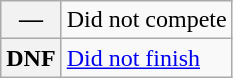<table class="wikitable">
<tr>
<th scope="row">—</th>
<td>Did not compete</td>
</tr>
<tr>
<th scope="row">DNF</th>
<td><a href='#'>Did not finish</a></td>
</tr>
</table>
